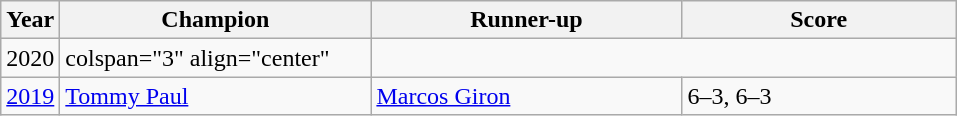<table class="wikitable">
<tr>
<th>Year</th>
<th width="200">Champion</th>
<th width="200">Runner-up</th>
<th width="175">Score</th>
</tr>
<tr>
<td>2020</td>
<td>colspan="3" align="center" </td>
</tr>
<tr>
<td><a href='#'>2019</a></td>
<td> <a href='#'>Tommy Paul</a></td>
<td> <a href='#'>Marcos Giron</a></td>
<td>6–3, 6–3</td>
</tr>
</table>
